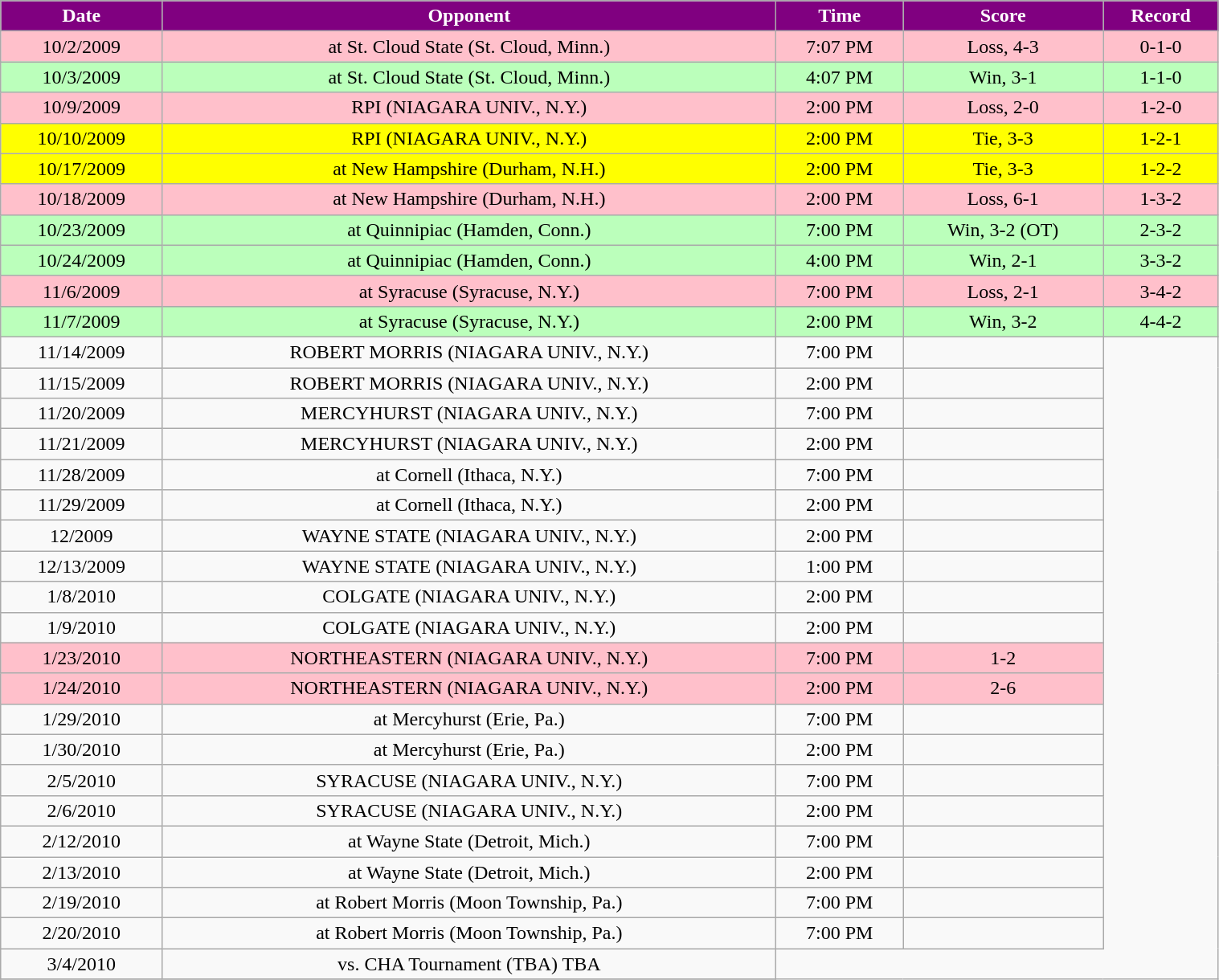<table class="wikitable" width="80%">
<tr align="center"  style=" background:purple;color:#FFFFFF;">
<td><strong>Date</strong></td>
<td><strong>Opponent</strong></td>
<td><strong>Time</strong></td>
<td><strong>Score</strong></td>
<td><strong>Record</strong></td>
</tr>
<tr align="center" bgcolor="pink">
<td>10/2/2009</td>
<td>at St. Cloud State (St. Cloud, Minn.)</td>
<td>7:07 PM</td>
<td>Loss, 4-3</td>
<td>0-1-0</td>
</tr>
<tr align="center" bgcolor="bbffbb">
<td>10/3/2009</td>
<td>at St. Cloud State (St. Cloud, Minn.)</td>
<td>4:07 PM</td>
<td>Win, 3-1</td>
<td>1-1-0</td>
</tr>
<tr align="center" bgcolor="pink">
<td>10/9/2009</td>
<td>RPI (NIAGARA UNIV., N.Y.)</td>
<td>2:00 PM</td>
<td>Loss, 2-0</td>
<td>1-2-0</td>
</tr>
<tr align="center" bgcolor="yellow">
<td>10/10/2009</td>
<td>RPI (NIAGARA UNIV., N.Y.)</td>
<td>2:00 PM</td>
<td>Tie, 3-3</td>
<td>1-2-1</td>
</tr>
<tr align="center" bgcolor="yellow">
<td>10/17/2009</td>
<td>at New Hampshire (Durham, N.H.)</td>
<td>2:00 PM</td>
<td>Tie, 3-3</td>
<td>1-2-2</td>
</tr>
<tr align="center" bgcolor="pink">
<td>10/18/2009</td>
<td>at New Hampshire (Durham, N.H.)</td>
<td>2:00 PM</td>
<td>Loss, 6-1</td>
<td>1-3-2</td>
</tr>
<tr align="center" bgcolor="bbffbb">
<td>10/23/2009</td>
<td>at Quinnipiac (Hamden, Conn.)</td>
<td>7:00 PM</td>
<td>Win, 3-2 (OT)</td>
<td>2-3-2</td>
</tr>
<tr align="center" bgcolor="bbffbb">
<td>10/24/2009</td>
<td>at Quinnipiac (Hamden, Conn.)</td>
<td>4:00 PM</td>
<td>Win, 2-1</td>
<td>3-3-2</td>
</tr>
<tr align="center" bgcolor="pink">
<td>11/6/2009</td>
<td>at Syracuse (Syracuse, N.Y.)</td>
<td>7:00 PM</td>
<td>Loss, 2-1</td>
<td>3-4-2</td>
</tr>
<tr align="center" bgcolor="bbffbb">
<td>11/7/2009</td>
<td>at Syracuse (Syracuse, N.Y.)</td>
<td>2:00 PM</td>
<td>Win, 3-2</td>
<td>4-4-2</td>
</tr>
<tr align="center" bgcolor="">
<td>11/14/2009</td>
<td>ROBERT MORRIS (NIAGARA UNIV., N.Y.)</td>
<td>7:00 PM</td>
<td></td>
</tr>
<tr align="center" bgcolor="">
<td>11/15/2009</td>
<td>ROBERT MORRIS (NIAGARA UNIV., N.Y.)</td>
<td>2:00 PM</td>
<td></td>
</tr>
<tr align="center" bgcolor="">
<td>11/20/2009</td>
<td>MERCYHURST (NIAGARA UNIV., N.Y.)</td>
<td>7:00 PM</td>
<td></td>
</tr>
<tr align="center" bgcolor="">
<td>11/21/2009</td>
<td>MERCYHURST (NIAGARA UNIV., N.Y.)</td>
<td>2:00 PM</td>
<td></td>
</tr>
<tr align="center" bgcolor="">
<td>11/28/2009</td>
<td>at Cornell (Ithaca, N.Y.)</td>
<td>7:00 PM</td>
<td></td>
</tr>
<tr align="center" bgcolor="">
<td>11/29/2009</td>
<td>at Cornell (Ithaca, N.Y.)</td>
<td>2:00 PM</td>
<td></td>
</tr>
<tr align="center" bgcolor="">
<td 12/>12/2009</td>
<td>WAYNE STATE (NIAGARA UNIV., N.Y.)</td>
<td>2:00 PM</td>
<td></td>
</tr>
<tr align="center" bgcolor="">
<td>12/13/2009</td>
<td>WAYNE STATE (NIAGARA UNIV., N.Y.)</td>
<td>1:00 PM</td>
<td></td>
</tr>
<tr align="center" bgcolor="">
<td>1/8/2010</td>
<td>COLGATE (NIAGARA UNIV., N.Y.)</td>
<td>2:00 PM</td>
<td></td>
</tr>
<tr align="center" bgcolor="">
<td>1/9/2010</td>
<td>COLGATE (NIAGARA UNIV., N.Y.)</td>
<td>2:00 PM</td>
<td></td>
</tr>
<tr align="center" bgcolor="pink">
<td>1/23/2010</td>
<td>NORTHEASTERN (NIAGARA UNIV., N.Y.)</td>
<td>7:00 PM</td>
<td>1-2</td>
</tr>
<tr align="center" bgcolor="pink">
<td>1/24/2010</td>
<td>NORTHEASTERN (NIAGARA UNIV., N.Y.)</td>
<td>2:00 PM</td>
<td>2-6</td>
</tr>
<tr align="center" bgcolor="">
<td>1/29/2010</td>
<td>at Mercyhurst (Erie, Pa.)</td>
<td>7:00 PM</td>
<td></td>
</tr>
<tr align="center" bgcolor="">
<td>1/30/2010</td>
<td>at Mercyhurst (Erie, Pa.)</td>
<td>2:00 PM</td>
<td></td>
</tr>
<tr align="center" bgcolor="">
<td>2/5/2010</td>
<td>SYRACUSE (NIAGARA UNIV., N.Y.)</td>
<td>7:00 PM</td>
<td></td>
</tr>
<tr align="center" bgcolor="">
<td>2/6/2010</td>
<td>SYRACUSE (NIAGARA UNIV., N.Y.)</td>
<td>2:00 PM</td>
<td></td>
</tr>
<tr align="center" bgcolor="">
<td>2/12/2010</td>
<td>at Wayne State (Detroit, Mich.)</td>
<td>7:00 PM</td>
<td></td>
</tr>
<tr align="center" bgcolor="">
<td>2/13/2010</td>
<td>at Wayne State (Detroit, Mich.)</td>
<td>2:00 PM</td>
<td></td>
</tr>
<tr align="center" bgcolor="">
<td>2/19/2010</td>
<td>at Robert Morris (Moon Township, Pa.)</td>
<td>7:00 PM</td>
<td></td>
</tr>
<tr align="center" bgcolor="">
<td>2/20/2010</td>
<td>at Robert Morris (Moon Township, Pa.)</td>
<td>7:00 PM</td>
<td></td>
</tr>
<tr align="center" bgcolor="">
<td>3/4/2010</td>
<td>vs. CHA Tournament (TBA)	TBA</td>
</tr>
<tr align="center" bgcolor="">
</tr>
</table>
